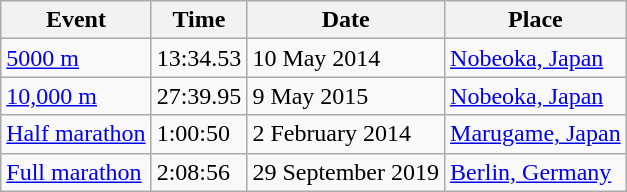<table class="wikitable">
<tr>
<th>Event</th>
<th>Time</th>
<th>Date</th>
<th>Place</th>
</tr>
<tr>
<td><a href='#'>5000 m</a></td>
<td>13:34.53</td>
<td>10 May 2014</td>
<td><a href='#'>Nobeoka, Japan</a></td>
</tr>
<tr>
<td><a href='#'>10,000 m</a></td>
<td>27:39.95</td>
<td>9 May 2015</td>
<td><a href='#'>Nobeoka, Japan</a></td>
</tr>
<tr>
<td><a href='#'>Half marathon</a></td>
<td>1:00:50</td>
<td>2 February 2014</td>
<td><a href='#'>Marugame, Japan</a></td>
</tr>
<tr>
<td><a href='#'>Full marathon</a></td>
<td>2:08:56</td>
<td>29 September 2019</td>
<td><a href='#'>Berlin, Germany</a></td>
</tr>
</table>
